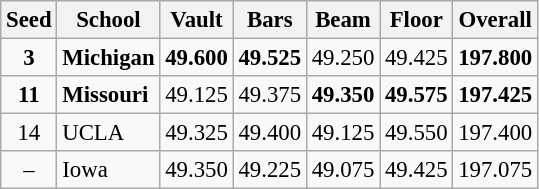<table class="wikitable" style="white-space:nowrap; font-size:95%; text-align:center">
<tr>
<th>Seed</th>
<th>School</th>
<th>Vault</th>
<th>Bars</th>
<th>Beam</th>
<th>Floor</th>
<th>Overall</th>
</tr>
<tr>
<td><strong>3</strong></td>
<td align=left><strong>Michigan</strong></td>
<td><strong>49.600</strong></td>
<td><strong>49.525</strong></td>
<td>49.250</td>
<td>49.425</td>
<td><strong>197.800</strong></td>
</tr>
<tr>
<td><strong>11</strong></td>
<td align=left><strong>Missouri</strong></td>
<td>49.125</td>
<td>49.375</td>
<td><strong>49.350</strong></td>
<td><strong>49.575</strong></td>
<td><strong>197.425</strong></td>
</tr>
<tr>
<td>14</td>
<td align=left>UCLA</td>
<td>49.325</td>
<td>49.400</td>
<td>49.125</td>
<td>49.550</td>
<td>197.400</td>
</tr>
<tr>
<td>–</td>
<td align=left>Iowa</td>
<td>49.350</td>
<td>49.225</td>
<td>49.075</td>
<td>49.425</td>
<td>197.075</td>
</tr>
</table>
